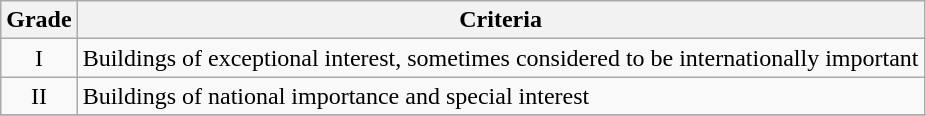<table class="wikitable" border="1">
<tr>
<th>Grade</th>
<th>Criteria</th>
</tr>
<tr>
<td align="center" >I</td>
<td>Buildings of exceptional interest, sometimes considered to be internationally important</td>
</tr>
<tr>
<td align="center" >II</td>
<td>Buildings of national importance and special interest</td>
</tr>
<tr>
</tr>
</table>
